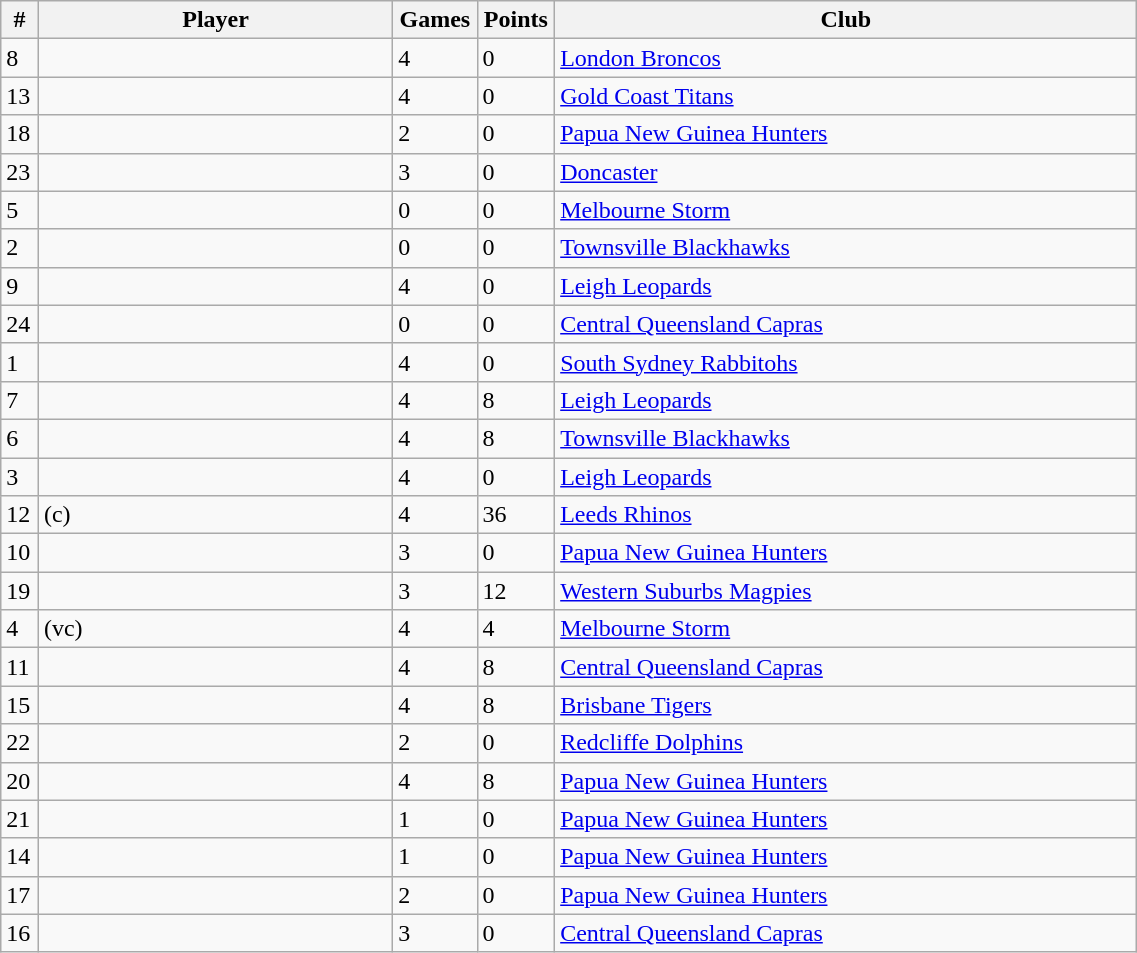<table class="wikitable sortable" style="width:60%;text-align:left">
<tr>
<th width=2%>#</th>
<th width=28%>Player</th>
<th width=2%>Games</th>
<th width=2%>Points</th>
<th width=46%>Club</th>
</tr>
<tr>
<td>8</td>
<td></td>
<td>4</td>
<td>0</td>
<td> <a href='#'>London Broncos</a></td>
</tr>
<tr>
<td>13</td>
<td></td>
<td>4</td>
<td>0</td>
<td> <a href='#'>Gold Coast Titans</a></td>
</tr>
<tr>
<td>18</td>
<td></td>
<td>2</td>
<td>0</td>
<td> <a href='#'>Papua New Guinea Hunters</a></td>
</tr>
<tr>
<td>23</td>
<td></td>
<td>3</td>
<td>0</td>
<td> <a href='#'>Doncaster</a></td>
</tr>
<tr>
<td>5</td>
<td></td>
<td>0</td>
<td>0</td>
<td> <a href='#'>Melbourne Storm</a></td>
</tr>
<tr>
<td>2</td>
<td></td>
<td>0</td>
<td>0</td>
<td> <a href='#'>Townsville Blackhawks</a></td>
</tr>
<tr>
<td>9</td>
<td></td>
<td>4</td>
<td>0</td>
<td> <a href='#'>Leigh Leopards</a></td>
</tr>
<tr>
<td>24</td>
<td></td>
<td>0</td>
<td>0</td>
<td> <a href='#'>Central Queensland Capras</a></td>
</tr>
<tr>
<td>1</td>
<td></td>
<td>4</td>
<td>0</td>
<td> <a href='#'>South Sydney Rabbitohs</a></td>
</tr>
<tr>
<td>7</td>
<td></td>
<td>4</td>
<td>8</td>
<td> <a href='#'>Leigh Leopards</a></td>
</tr>
<tr>
<td>6</td>
<td></td>
<td>4</td>
<td>8</td>
<td> <a href='#'>Townsville Blackhawks</a></td>
</tr>
<tr>
<td>3</td>
<td></td>
<td>4</td>
<td>0</td>
<td> <a href='#'>Leigh Leopards</a></td>
</tr>
<tr>
<td>12</td>
<td> (c)</td>
<td>4</td>
<td>36</td>
<td> <a href='#'>Leeds Rhinos</a></td>
</tr>
<tr>
<td>10</td>
<td></td>
<td>3</td>
<td>0</td>
<td> <a href='#'>Papua New Guinea Hunters</a></td>
</tr>
<tr>
<td>19</td>
<td></td>
<td>3</td>
<td>12</td>
<td> <a href='#'>Western Suburbs Magpies</a></td>
</tr>
<tr>
<td>4</td>
<td> (vc)</td>
<td>4</td>
<td>4</td>
<td> <a href='#'>Melbourne Storm</a></td>
</tr>
<tr>
<td>11</td>
<td></td>
<td>4</td>
<td>8</td>
<td> <a href='#'>Central Queensland Capras</a></td>
</tr>
<tr>
<td>15</td>
<td></td>
<td>4</td>
<td>8</td>
<td> <a href='#'>Brisbane Tigers</a></td>
</tr>
<tr>
<td>22</td>
<td></td>
<td>2</td>
<td>0</td>
<td> <a href='#'>Redcliffe Dolphins</a></td>
</tr>
<tr>
<td>20</td>
<td></td>
<td>4</td>
<td>8</td>
<td> <a href='#'>Papua New Guinea Hunters</a></td>
</tr>
<tr>
<td>21</td>
<td></td>
<td>1</td>
<td>0</td>
<td> <a href='#'>Papua New Guinea Hunters</a></td>
</tr>
<tr>
<td>14</td>
<td></td>
<td>1</td>
<td>0</td>
<td> <a href='#'>Papua New Guinea Hunters</a></td>
</tr>
<tr>
<td>17</td>
<td></td>
<td>2</td>
<td>0</td>
<td> <a href='#'>Papua New Guinea Hunters</a></td>
</tr>
<tr>
<td>16</td>
<td></td>
<td>3</td>
<td>0</td>
<td> <a href='#'>Central Queensland Capras</a></td>
</tr>
</table>
